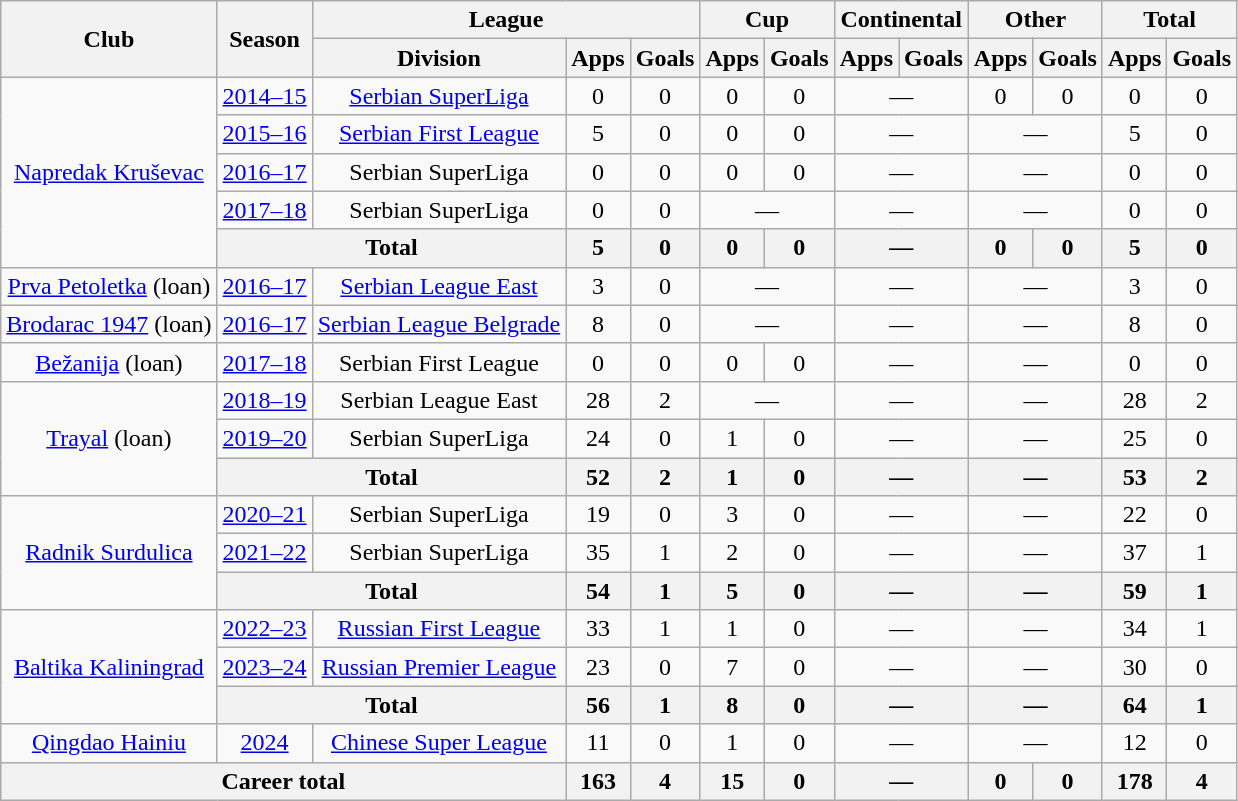<table class="wikitable" style="text-align:center">
<tr>
<th rowspan="2">Club</th>
<th rowspan="2">Season</th>
<th colspan="3">League</th>
<th colspan="2">Cup</th>
<th colspan="2">Continental</th>
<th colspan="2">Other</th>
<th colspan="2">Total</th>
</tr>
<tr>
<th>Division</th>
<th>Apps</th>
<th>Goals</th>
<th>Apps</th>
<th>Goals</th>
<th>Apps</th>
<th>Goals</th>
<th>Apps</th>
<th>Goals</th>
<th>Apps</th>
<th>Goals</th>
</tr>
<tr>
<td rowspan="5"><a href='#'>Napredak Kruševac</a></td>
<td><a href='#'>2014–15</a></td>
<td><a href='#'>Serbian SuperLiga</a></td>
<td>0</td>
<td>0</td>
<td>0</td>
<td>0</td>
<td colspan="2">—</td>
<td>0</td>
<td>0</td>
<td>0</td>
<td>0</td>
</tr>
<tr>
<td><a href='#'>2015–16</a></td>
<td><a href='#'>Serbian First League</a></td>
<td>5</td>
<td>0</td>
<td>0</td>
<td>0</td>
<td colspan="2">—</td>
<td colspan="2">—</td>
<td>5</td>
<td>0</td>
</tr>
<tr>
<td><a href='#'>2016–17</a></td>
<td>Serbian SuperLiga</td>
<td>0</td>
<td>0</td>
<td>0</td>
<td>0</td>
<td colspan="2">—</td>
<td colspan="2">—</td>
<td>0</td>
<td>0</td>
</tr>
<tr>
<td><a href='#'>2017–18</a></td>
<td>Serbian SuperLiga</td>
<td>0</td>
<td>0</td>
<td colspan="2">—</td>
<td colspan="2">—</td>
<td colspan="2">—</td>
<td>0</td>
<td>0</td>
</tr>
<tr>
<th colspan="2">Total</th>
<th>5</th>
<th>0</th>
<th>0</th>
<th>0</th>
<th colspan="2">—</th>
<th>0</th>
<th>0</th>
<th>5</th>
<th>0</th>
</tr>
<tr>
<td><a href='#'>Prva Petoletka</a> (loan)</td>
<td><a href='#'>2016–17</a></td>
<td><a href='#'>Serbian League East</a></td>
<td>3</td>
<td>0</td>
<td colspan="2">—</td>
<td colspan="2">—</td>
<td colspan="2">—</td>
<td>3</td>
<td>0</td>
</tr>
<tr>
<td><a href='#'>Brodarac 1947</a> (loan)</td>
<td><a href='#'>2016–17</a></td>
<td><a href='#'>Serbian League Belgrade</a></td>
<td>8</td>
<td>0</td>
<td colspan="2">—</td>
<td colspan="2">—</td>
<td colspan="2">—</td>
<td>8</td>
<td>0</td>
</tr>
<tr>
<td><a href='#'>Bežanija</a> (loan)</td>
<td><a href='#'>2017–18</a></td>
<td>Serbian First League</td>
<td>0</td>
<td>0</td>
<td>0</td>
<td>0</td>
<td colspan="2">—</td>
<td colspan="2">—</td>
<td>0</td>
<td>0</td>
</tr>
<tr>
<td rowspan="3"><a href='#'>Trayal</a> (loan)</td>
<td><a href='#'>2018–19</a></td>
<td>Serbian League East</td>
<td>28</td>
<td>2</td>
<td colspan="2">—</td>
<td colspan="2">—</td>
<td colspan="2">—</td>
<td>28</td>
<td>2</td>
</tr>
<tr>
<td><a href='#'>2019–20</a></td>
<td>Serbian SuperLiga</td>
<td>24</td>
<td>0</td>
<td>1</td>
<td>0</td>
<td colspan="2">—</td>
<td colspan="2">—</td>
<td>25</td>
<td>0</td>
</tr>
<tr>
<th colspan="2">Total</th>
<th>52</th>
<th>2</th>
<th>1</th>
<th>0</th>
<th colspan="2">—</th>
<th colspan="2">—</th>
<th>53</th>
<th>2</th>
</tr>
<tr>
<td rowspan="3"><a href='#'>Radnik Surdulica</a></td>
<td><a href='#'>2020–21</a></td>
<td>Serbian SuperLiga</td>
<td>19</td>
<td>0</td>
<td>3</td>
<td>0</td>
<td colspan="2">—</td>
<td colspan="2">—</td>
<td>22</td>
<td>0</td>
</tr>
<tr>
<td><a href='#'>2021–22</a></td>
<td>Serbian SuperLiga</td>
<td>35</td>
<td>1</td>
<td>2</td>
<td>0</td>
<td colspan="2">—</td>
<td colspan="2">—</td>
<td>37</td>
<td>1</td>
</tr>
<tr>
<th colspan="2">Total</th>
<th>54</th>
<th>1</th>
<th>5</th>
<th>0</th>
<th colspan="2">—</th>
<th colspan="2">—</th>
<th>59</th>
<th>1</th>
</tr>
<tr>
<td rowspan="3"><a href='#'>Baltika Kaliningrad</a></td>
<td><a href='#'>2022–23</a></td>
<td><a href='#'>Russian First League</a></td>
<td>33</td>
<td>1</td>
<td>1</td>
<td>0</td>
<td colspan="2">—</td>
<td colspan="2">—</td>
<td>34</td>
<td>1</td>
</tr>
<tr>
<td><a href='#'>2023–24</a></td>
<td><a href='#'>Russian Premier League</a></td>
<td>23</td>
<td>0</td>
<td>7</td>
<td>0</td>
<td colspan="2">—</td>
<td colspan="2">—</td>
<td>30</td>
<td>0</td>
</tr>
<tr>
<th colspan="2">Total</th>
<th>56</th>
<th>1</th>
<th>8</th>
<th>0</th>
<th colspan="2">—</th>
<th colspan="2">—</th>
<th>64</th>
<th>1</th>
</tr>
<tr>
<td><a href='#'>Qingdao Hainiu</a></td>
<td><a href='#'>2024</a></td>
<td><a href='#'>Chinese Super League</a></td>
<td>11</td>
<td>0</td>
<td>1</td>
<td>0</td>
<td colspan="2">—</td>
<td colspan="2">—</td>
<td>12</td>
<td>0</td>
</tr>
<tr>
<th colspan="3">Career total</th>
<th>163</th>
<th>4</th>
<th>15</th>
<th>0</th>
<th colspan="2">—</th>
<th>0</th>
<th>0</th>
<th>178</th>
<th>4</th>
</tr>
</table>
